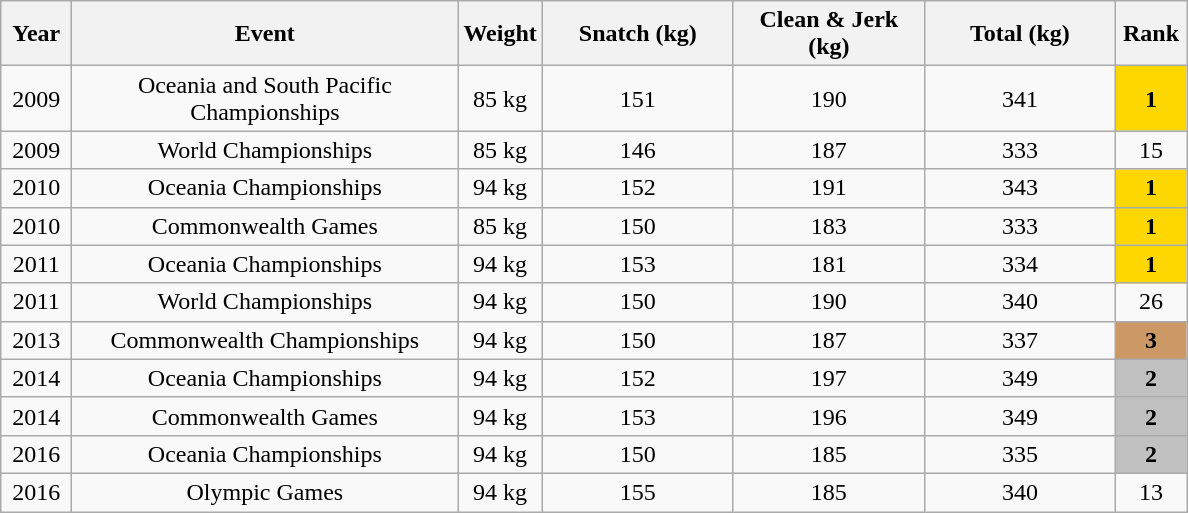<table class="wikitable" style="text-align:center;">
<tr>
<th style="width:40px;">Year</th>
<th style="width:250px;">Event</th>
<th style="width:40px;">Weight</th>
<th style="width:120px;">Snatch (kg)</th>
<th style="width:120px;">Clean & Jerk (kg)</th>
<th style="width:120px;">Total (kg)</th>
<th style="width:40px;">Rank</th>
</tr>
<tr>
<td>2009</td>
<td>Oceania and South Pacific Championships</td>
<td>85 kg</td>
<td>151</td>
<td>190</td>
<td>341</td>
<td style="background-color:gold;"><strong>1</strong></td>
</tr>
<tr>
<td>2009</td>
<td>World Championships</td>
<td>85 kg</td>
<td>146</td>
<td>187</td>
<td>333</td>
<td>15</td>
</tr>
<tr>
<td>2010</td>
<td>Oceania Championships</td>
<td>94 kg</td>
<td>152</td>
<td>191</td>
<td>343</td>
<td style="background-color:gold;"><strong>1</strong></td>
</tr>
<tr>
<td>2010</td>
<td>Commonwealth Games</td>
<td>85 kg</td>
<td>150</td>
<td>183</td>
<td>333</td>
<td style="background-color:gold;"><strong>1</strong></td>
</tr>
<tr>
<td>2011</td>
<td>Oceania Championships</td>
<td>94 kg</td>
<td>153</td>
<td>181</td>
<td>334</td>
<td style="background-color:gold;"><strong>1</strong></td>
</tr>
<tr>
<td>2011</td>
<td>World Championships</td>
<td>94 kg</td>
<td>150</td>
<td>190</td>
<td>340</td>
<td>26</td>
</tr>
<tr>
<td>2013</td>
<td>Commonwealth Championships</td>
<td>94 kg</td>
<td>150</td>
<td>187</td>
<td>337</td>
<td style="background-color:#CC9966;"><strong>3</strong></td>
</tr>
<tr>
<td>2014</td>
<td>Oceania Championships</td>
<td>94 kg</td>
<td>152</td>
<td>197</td>
<td>349</td>
<td style="background-color:silver;"><strong>2</strong></td>
</tr>
<tr>
<td>2014</td>
<td>Commonwealth Games</td>
<td>94 kg</td>
<td>153</td>
<td>196</td>
<td>349</td>
<td style="background-color:silver;"><strong>2</strong></td>
</tr>
<tr>
<td>2016</td>
<td>Oceania Championships</td>
<td>94 kg</td>
<td>150</td>
<td>185</td>
<td>335</td>
<td style="background-color:silver;"><strong>2</strong></td>
</tr>
<tr>
<td>2016</td>
<td>Olympic Games</td>
<td>94 kg</td>
<td>155</td>
<td>185</td>
<td>340</td>
<td>13</td>
</tr>
</table>
